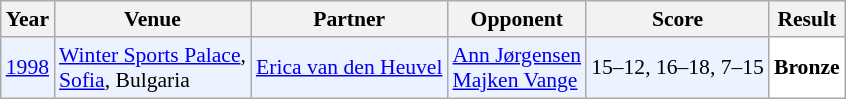<table class="sortable wikitable" style="font-size: 90%;">
<tr>
<th>Year</th>
<th>Venue</th>
<th>Partner</th>
<th>Opponent</th>
<th>Score</th>
<th>Result</th>
</tr>
<tr style="background:#ECF2FF">
<td align="center"><a href='#'>1998</a></td>
<td align="left"><a href='#'>Winter Sports Palace</a>,<br><a href='#'>Sofia</a>, Bulgaria</td>
<td align="left"> <a href='#'>Erica van den Heuvel</a></td>
<td align="left"> <a href='#'>Ann Jørgensen</a><br> <a href='#'>Majken Vange</a></td>
<td align="left">15–12, 16–18, 7–15</td>
<td style="text-align:left; background:white"> <strong>Bronze</strong></td>
</tr>
</table>
